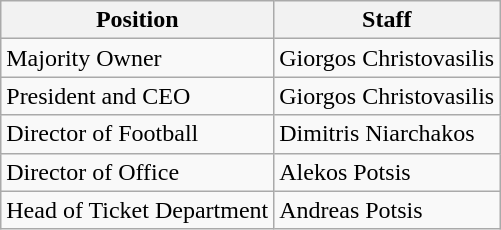<table class="wikitable">
<tr>
<th>Position</th>
<th>Staff</th>
</tr>
<tr>
<td>Majority Owner</td>
<td>Giorgos Christovasilis</td>
</tr>
<tr>
<td>President and CEO</td>
<td>Giorgos Christovasilis</td>
</tr>
<tr>
<td>Director of Football</td>
<td>Dimitris Niarchakos</td>
</tr>
<tr>
<td>Director of Office</td>
<td>Alekos Potsis</td>
</tr>
<tr>
<td>Head of Ticket Department</td>
<td>Andreas Potsis</td>
</tr>
</table>
